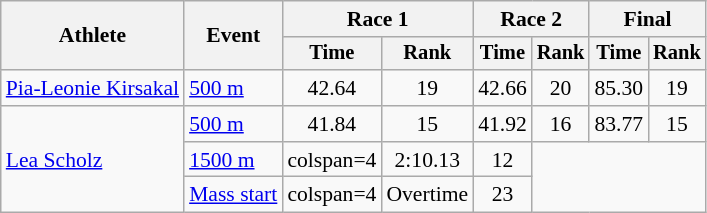<table class="wikitable" style="font-size:90%">
<tr>
<th rowspan=2>Athlete</th>
<th rowspan=2>Event</th>
<th colspan=2>Race 1</th>
<th colspan=2>Race 2</th>
<th colspan=2>Final</th>
</tr>
<tr style="font-size:95%">
<th>Time</th>
<th>Rank</th>
<th>Time</th>
<th>Rank</th>
<th>Time</th>
<th>Rank</th>
</tr>
<tr align=center>
<td align=left><a href='#'>Pia-Leonie Kirsakal</a></td>
<td align=left><a href='#'>500 m</a></td>
<td>42.64</td>
<td>19</td>
<td>42.66</td>
<td>20</td>
<td>85.30</td>
<td>19</td>
</tr>
<tr align=center>
<td align=left rowspan=3><a href='#'>Lea Scholz</a></td>
<td align=left><a href='#'>500 m</a></td>
<td>41.84</td>
<td>15</td>
<td>41.92</td>
<td>16</td>
<td>83.77</td>
<td>15</td>
</tr>
<tr align=center>
<td align=left><a href='#'>1500 m</a></td>
<td>colspan=4 </td>
<td>2:10.13</td>
<td>12</td>
</tr>
<tr align=center>
<td align=left><a href='#'>Mass start</a></td>
<td>colspan=4 </td>
<td>Overtime</td>
<td>23</td>
</tr>
</table>
